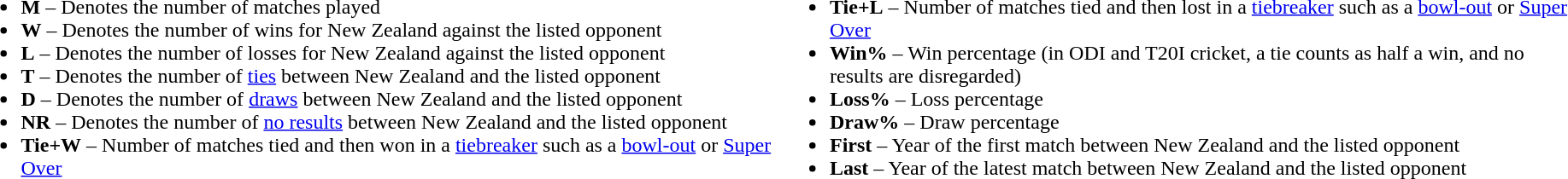<table>
<tr>
<td valign="top" style="width:50%"><br><ul><li><strong>M</strong> – Denotes the number of matches played</li><li><strong>W</strong> – Denotes the number of wins for New Zealand against the listed opponent</li><li><strong>L</strong> – Denotes the number of losses for New Zealand against the listed opponent</li><li><strong>T</strong> – Denotes the number of <a href='#'>ties</a> between New Zealand and the listed opponent</li><li><strong>D</strong> – Denotes the number of <a href='#'>draws</a> between New Zealand and the listed opponent</li><li><strong>NR</strong> – Denotes the number of <a href='#'>no results</a> between New Zealand and the listed opponent</li><li><strong>Tie+W</strong> – Number of matches tied and then won in a <a href='#'>tiebreaker</a> such as a <a href='#'>bowl-out</a> or <a href='#'>Super Over</a></li></ul></td>
<td valign="top" style="width:50%"><br><ul><li><strong>Tie+L</strong> – Number of matches tied and then lost in a <a href='#'>tiebreaker</a> such as a <a href='#'>bowl-out</a> or <a href='#'>Super Over</a></li><li><strong>Win%</strong> – Win percentage (in ODI and T20I cricket, a tie counts as half a win, and no results are disregarded)</li><li><strong>Loss%</strong> – Loss percentage</li><li><strong>Draw%</strong> – Draw percentage</li><li><strong>First</strong> – Year of the first match between New Zealand and the listed opponent</li><li><strong>Last</strong> – Year of the latest match between New Zealand and the listed opponent</li></ul></td>
</tr>
</table>
